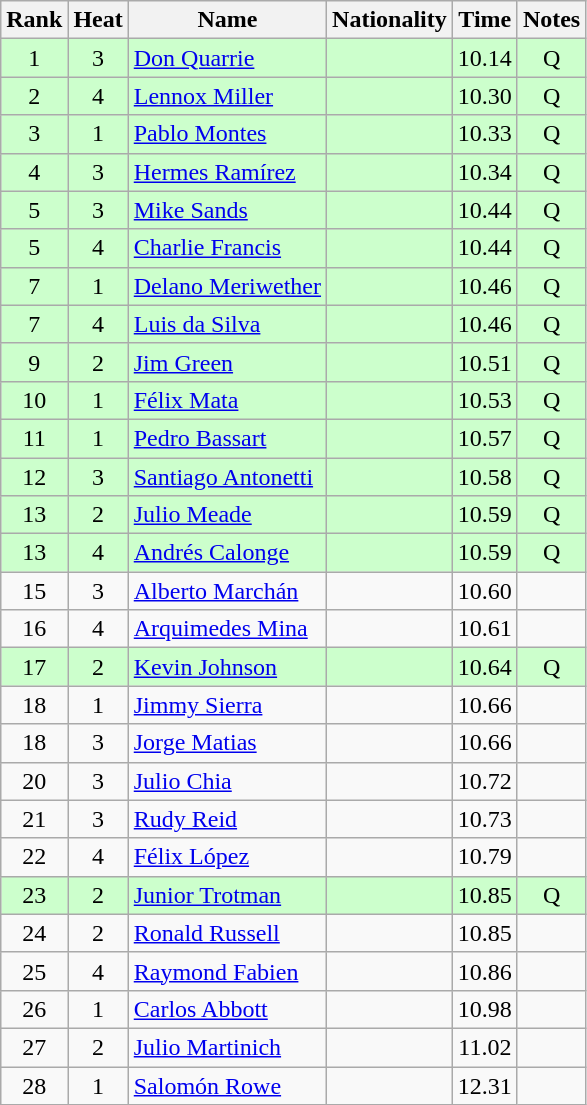<table class="wikitable sortable" style="text-align:center">
<tr>
<th>Rank</th>
<th>Heat</th>
<th>Name</th>
<th>Nationality</th>
<th>Time</th>
<th>Notes</th>
</tr>
<tr bgcolor=ccffcc>
<td>1</td>
<td>3</td>
<td align=left><a href='#'>Don Quarrie</a></td>
<td align=left></td>
<td>10.14</td>
<td>Q</td>
</tr>
<tr bgcolor=ccffcc>
<td>2</td>
<td>4</td>
<td align=left><a href='#'>Lennox Miller</a></td>
<td align=left></td>
<td>10.30</td>
<td>Q</td>
</tr>
<tr bgcolor=ccffcc>
<td>3</td>
<td>1</td>
<td align=left><a href='#'>Pablo Montes</a></td>
<td align=left></td>
<td>10.33</td>
<td>Q</td>
</tr>
<tr bgcolor=ccffcc>
<td>4</td>
<td>3</td>
<td align=left><a href='#'>Hermes Ramírez</a></td>
<td align=left></td>
<td>10.34</td>
<td>Q</td>
</tr>
<tr bgcolor=ccffcc>
<td>5</td>
<td>3</td>
<td align=left><a href='#'>Mike Sands</a></td>
<td align=left></td>
<td>10.44</td>
<td>Q</td>
</tr>
<tr bgcolor=ccffcc>
<td>5</td>
<td>4</td>
<td align=left><a href='#'>Charlie Francis</a></td>
<td align=left></td>
<td>10.44</td>
<td>Q</td>
</tr>
<tr bgcolor=ccffcc>
<td>7</td>
<td>1</td>
<td align=left><a href='#'>Delano Meriwether</a></td>
<td align=left></td>
<td>10.46</td>
<td>Q</td>
</tr>
<tr bgcolor=ccffcc>
<td>7</td>
<td>4</td>
<td align=left><a href='#'>Luis da Silva</a></td>
<td align=left></td>
<td>10.46</td>
<td>Q</td>
</tr>
<tr bgcolor=ccffcc>
<td>9</td>
<td>2</td>
<td align=left><a href='#'>Jim Green</a></td>
<td align=left></td>
<td>10.51</td>
<td>Q</td>
</tr>
<tr bgcolor=ccffcc>
<td>10</td>
<td>1</td>
<td align=left><a href='#'>Félix Mata</a></td>
<td align=left></td>
<td>10.53</td>
<td>Q</td>
</tr>
<tr bgcolor=ccffcc>
<td>11</td>
<td>1</td>
<td align=left><a href='#'>Pedro Bassart</a></td>
<td align=left></td>
<td>10.57</td>
<td>Q</td>
</tr>
<tr bgcolor=ccffcc>
<td>12</td>
<td>3</td>
<td align=left><a href='#'>Santiago Antonetti</a></td>
<td align=left></td>
<td>10.58</td>
<td>Q</td>
</tr>
<tr bgcolor=ccffcc>
<td>13</td>
<td>2</td>
<td align=left><a href='#'>Julio Meade</a></td>
<td align=left></td>
<td>10.59</td>
<td>Q</td>
</tr>
<tr bgcolor=ccffcc>
<td>13</td>
<td>4</td>
<td align=left><a href='#'>Andrés Calonge</a></td>
<td align=left></td>
<td>10.59</td>
<td>Q</td>
</tr>
<tr>
<td>15</td>
<td>3</td>
<td align=left><a href='#'>Alberto Marchán</a></td>
<td align=left></td>
<td>10.60</td>
<td></td>
</tr>
<tr>
<td>16</td>
<td>4</td>
<td align=left><a href='#'>Arquimedes Mina</a></td>
<td align=left></td>
<td>10.61</td>
<td></td>
</tr>
<tr bgcolor=ccffcc>
<td>17</td>
<td>2</td>
<td align=left><a href='#'>Kevin Johnson</a></td>
<td align=left></td>
<td>10.64</td>
<td>Q</td>
</tr>
<tr>
<td>18</td>
<td>1</td>
<td align=left><a href='#'>Jimmy Sierra</a></td>
<td align=left></td>
<td>10.66</td>
<td></td>
</tr>
<tr>
<td>18</td>
<td>3</td>
<td align=left><a href='#'>Jorge Matias</a></td>
<td align=left></td>
<td>10.66</td>
<td></td>
</tr>
<tr>
<td>20</td>
<td>3</td>
<td align=left><a href='#'>Julio Chia</a></td>
<td align=left></td>
<td>10.72</td>
<td></td>
</tr>
<tr>
<td>21</td>
<td>3</td>
<td align=left><a href='#'>Rudy Reid</a></td>
<td align=left></td>
<td>10.73</td>
<td></td>
</tr>
<tr>
<td>22</td>
<td>4</td>
<td align=left><a href='#'>Félix López</a></td>
<td align=left></td>
<td>10.79</td>
<td></td>
</tr>
<tr bgcolor=ccffcc>
<td>23</td>
<td>2</td>
<td align=left><a href='#'>Junior Trotman</a></td>
<td align=left></td>
<td>10.85</td>
<td>Q</td>
</tr>
<tr>
<td>24</td>
<td>2</td>
<td align=left><a href='#'>Ronald Russell</a></td>
<td align=left></td>
<td>10.85</td>
<td></td>
</tr>
<tr>
<td>25</td>
<td>4</td>
<td align=left><a href='#'>Raymond Fabien</a></td>
<td align=left></td>
<td>10.86</td>
<td></td>
</tr>
<tr>
<td>26</td>
<td>1</td>
<td align=left><a href='#'>Carlos Abbott</a></td>
<td align=left></td>
<td>10.98</td>
<td></td>
</tr>
<tr>
<td>27</td>
<td>2</td>
<td align=left><a href='#'>Julio Martinich</a></td>
<td align=left></td>
<td>11.02</td>
<td></td>
</tr>
<tr>
<td>28</td>
<td>1</td>
<td align=left><a href='#'>Salomón Rowe</a></td>
<td align=left></td>
<td>12.31</td>
<td></td>
</tr>
</table>
